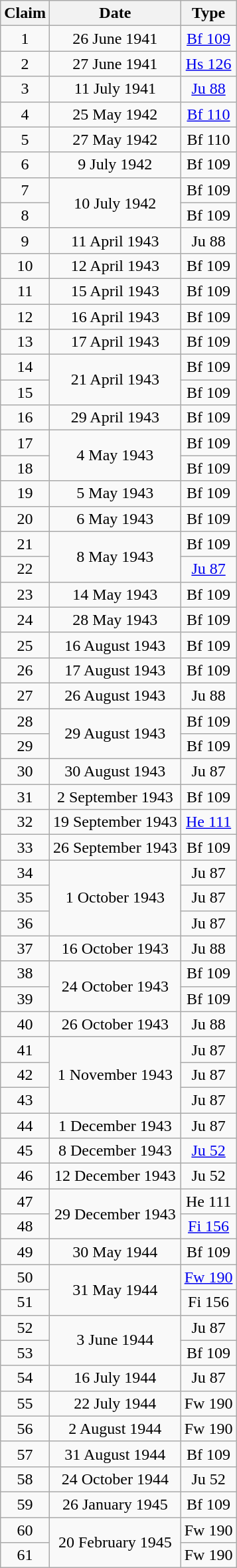<table class="wikitable sortable collapsible" style="text-align:center">
<tr>
<th>Claim</th>
<th>Date</th>
<th>Type</th>
</tr>
<tr>
<td>1</td>
<td>26 June 1941</td>
<td><a href='#'>Bf 109</a></td>
</tr>
<tr>
<td>2</td>
<td>27 June 1941</td>
<td><a href='#'>Hs 126</a></td>
</tr>
<tr>
<td>3</td>
<td>11 July 1941</td>
<td><a href='#'>Ju 88</a></td>
</tr>
<tr>
<td>4</td>
<td>25 May 1942</td>
<td><a href='#'>Bf 110</a></td>
</tr>
<tr>
<td>5</td>
<td>27 May 1942</td>
<td>Bf 110</td>
</tr>
<tr>
<td>6</td>
<td>9 July 1942</td>
<td>Bf 109</td>
</tr>
<tr>
<td>7</td>
<td rowspan="2">10 July 1942</td>
<td>Bf 109</td>
</tr>
<tr>
<td>8</td>
<td>Bf 109</td>
</tr>
<tr>
<td>9</td>
<td>11 April 1943</td>
<td>Ju 88</td>
</tr>
<tr>
<td>10</td>
<td>12 April 1943</td>
<td>Bf 109</td>
</tr>
<tr>
<td>11</td>
<td>15 April 1943</td>
<td>Bf 109</td>
</tr>
<tr>
<td>12</td>
<td>16 April 1943</td>
<td>Bf 109</td>
</tr>
<tr>
<td>13</td>
<td>17 April 1943</td>
<td>Bf 109</td>
</tr>
<tr>
<td>14</td>
<td rowspan="2">21 April 1943</td>
<td>Bf 109</td>
</tr>
<tr>
<td>15</td>
<td>Bf 109</td>
</tr>
<tr>
<td>16</td>
<td>29 April 1943</td>
<td>Bf 109</td>
</tr>
<tr>
<td>17</td>
<td rowspan="2">4 May 1943</td>
<td>Bf 109</td>
</tr>
<tr>
<td>18</td>
<td>Bf 109</td>
</tr>
<tr>
<td>19</td>
<td>5 May 1943</td>
<td>Bf 109</td>
</tr>
<tr>
<td>20</td>
<td>6 May 1943</td>
<td>Bf 109</td>
</tr>
<tr>
<td>21</td>
<td rowspan="2">8 May 1943</td>
<td>Bf 109</td>
</tr>
<tr>
<td>22</td>
<td><a href='#'>Ju 87</a></td>
</tr>
<tr>
<td>23</td>
<td>14 May 1943</td>
<td>Bf 109</td>
</tr>
<tr>
<td>24</td>
<td>28 May 1943</td>
<td>Bf 109</td>
</tr>
<tr>
<td>25</td>
<td>16 August 1943</td>
<td>Bf 109</td>
</tr>
<tr>
<td>26</td>
<td>17 August 1943</td>
<td>Bf 109</td>
</tr>
<tr>
<td>27</td>
<td>26 August 1943</td>
<td>Ju 88</td>
</tr>
<tr>
<td>28</td>
<td rowspan="2">29 August 1943</td>
<td>Bf 109</td>
</tr>
<tr>
<td>29</td>
<td>Bf 109</td>
</tr>
<tr>
<td>30</td>
<td>30 August 1943</td>
<td>Ju 87</td>
</tr>
<tr>
<td>31</td>
<td>2 September 1943</td>
<td>Bf 109</td>
</tr>
<tr>
<td>32</td>
<td>19 September 1943</td>
<td><a href='#'>He 111</a></td>
</tr>
<tr>
<td>33</td>
<td>26 September 1943</td>
<td>Bf 109</td>
</tr>
<tr>
<td>34</td>
<td rowspan="3">1 October 1943</td>
<td>Ju 87</td>
</tr>
<tr>
<td>35</td>
<td>Ju 87</td>
</tr>
<tr>
<td>36</td>
<td>Ju 87</td>
</tr>
<tr>
<td>37</td>
<td>16 October 1943</td>
<td>Ju 88</td>
</tr>
<tr>
<td>38</td>
<td rowspan="2">24 October 1943</td>
<td>Bf 109</td>
</tr>
<tr>
<td>39</td>
<td>Bf 109</td>
</tr>
<tr>
<td>40</td>
<td>26 October 1943</td>
<td>Ju 88</td>
</tr>
<tr>
<td>41</td>
<td rowspan="3">1 November 1943</td>
<td>Ju 87</td>
</tr>
<tr>
<td>42</td>
<td>Ju 87</td>
</tr>
<tr>
<td>43</td>
<td>Ju 87</td>
</tr>
<tr>
<td>44</td>
<td>1 December 1943</td>
<td>Ju 87</td>
</tr>
<tr>
<td>45</td>
<td>8 December 1943</td>
<td><a href='#'>Ju 52</a></td>
</tr>
<tr>
<td>46</td>
<td>12 December 1943</td>
<td>Ju 52</td>
</tr>
<tr>
<td>47</td>
<td rowspan="2">29 December 1943</td>
<td>He 111</td>
</tr>
<tr>
<td>48</td>
<td><a href='#'>Fi 156</a></td>
</tr>
<tr>
<td>49</td>
<td>30 May 1944</td>
<td>Bf 109</td>
</tr>
<tr>
<td>50</td>
<td rowspan="2">31 May 1944</td>
<td><a href='#'>Fw 190</a></td>
</tr>
<tr>
<td>51</td>
<td>Fi 156</td>
</tr>
<tr>
<td>52</td>
<td rowspan="2">3 June 1944</td>
<td>Ju 87</td>
</tr>
<tr>
<td>53</td>
<td>Bf 109</td>
</tr>
<tr>
<td>54</td>
<td>16 July 1944</td>
<td>Ju 87</td>
</tr>
<tr>
<td>55</td>
<td>22 July 1944</td>
<td>Fw 190</td>
</tr>
<tr>
<td>56</td>
<td>2 August 1944</td>
<td>Fw 190</td>
</tr>
<tr>
<td>57</td>
<td>31 August 1944</td>
<td>Bf 109</td>
</tr>
<tr>
<td>58</td>
<td>24 October 1944</td>
<td>Ju 52</td>
</tr>
<tr>
<td>59</td>
<td>26 January 1945</td>
<td>Bf 109</td>
</tr>
<tr>
<td>60</td>
<td rowspan="2">20 February 1945</td>
<td>Fw 190</td>
</tr>
<tr>
<td>61</td>
<td>Fw 190</td>
</tr>
</table>
